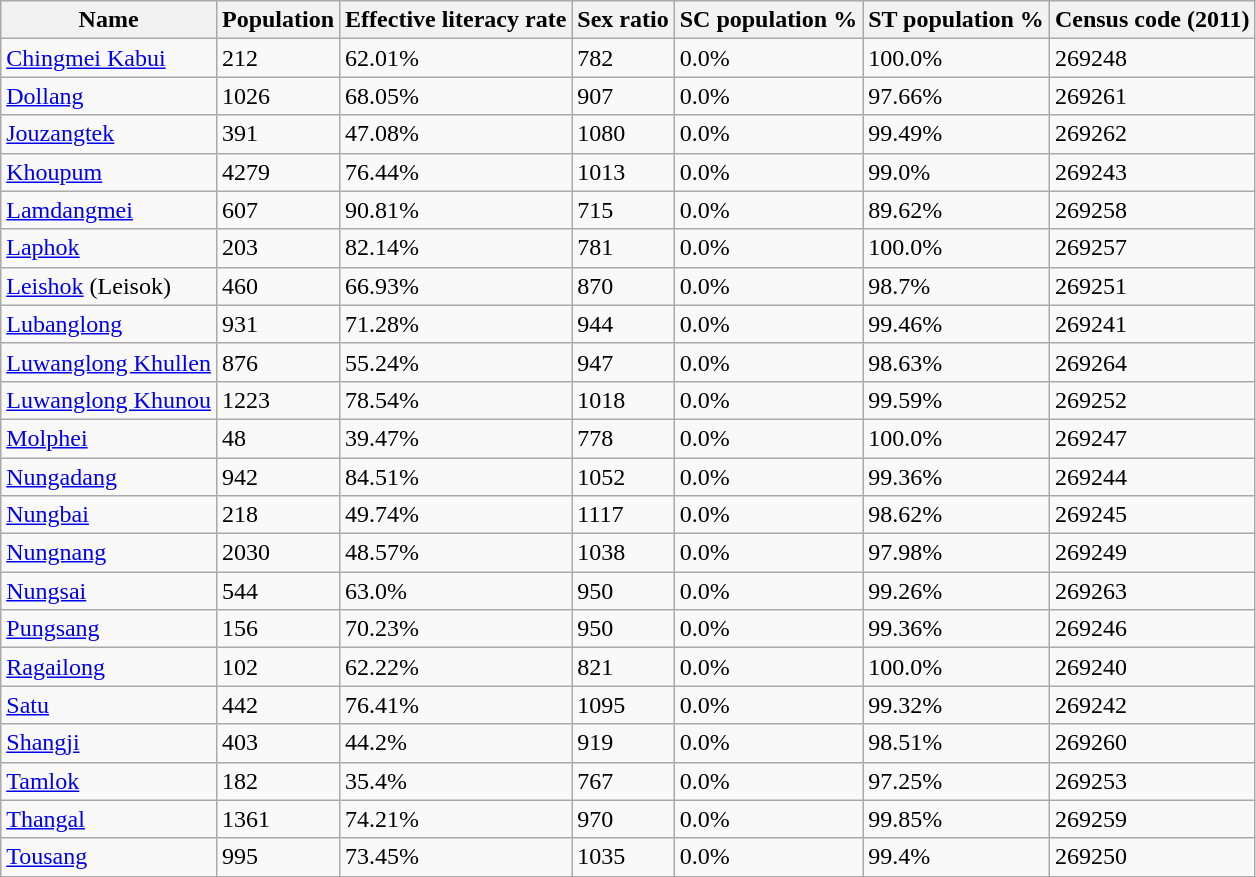<table class="wikitable sortable">
<tr>
<th>Name</th>
<th>Population</th>
<th>Effective literacy rate</th>
<th>Sex ratio</th>
<th>SC population %</th>
<th>ST population %</th>
<th>Census code (2011)</th>
</tr>
<tr>
<td><a href='#'>Chingmei Kabui</a></td>
<td>212</td>
<td>62.01%</td>
<td>782</td>
<td>0.0%</td>
<td>100.0%</td>
<td>269248</td>
</tr>
<tr>
<td><a href='#'>Dollang</a></td>
<td>1026</td>
<td>68.05%</td>
<td>907</td>
<td>0.0%</td>
<td>97.66%</td>
<td>269261</td>
</tr>
<tr>
<td><a href='#'>Jouzangtek</a></td>
<td>391</td>
<td>47.08%</td>
<td>1080</td>
<td>0.0%</td>
<td>99.49%</td>
<td>269262</td>
</tr>
<tr>
<td><a href='#'>Khoupum</a></td>
<td>4279</td>
<td>76.44%</td>
<td>1013</td>
<td>0.0%</td>
<td>99.0%</td>
<td>269243</td>
</tr>
<tr>
<td><a href='#'>Lamdangmei</a></td>
<td>607</td>
<td>90.81%</td>
<td>715</td>
<td>0.0%</td>
<td>89.62%</td>
<td>269258</td>
</tr>
<tr>
<td><a href='#'>Laphok</a></td>
<td>203</td>
<td>82.14%</td>
<td>781</td>
<td>0.0%</td>
<td>100.0%</td>
<td>269257</td>
</tr>
<tr>
<td><a href='#'>Leishok</a> (Leisok)</td>
<td>460</td>
<td>66.93%</td>
<td>870</td>
<td>0.0%</td>
<td>98.7%</td>
<td>269251</td>
</tr>
<tr>
<td><a href='#'>Lubanglong</a></td>
<td>931</td>
<td>71.28%</td>
<td>944</td>
<td>0.0%</td>
<td>99.46%</td>
<td>269241</td>
</tr>
<tr>
<td><a href='#'>Luwanglong Khullen</a></td>
<td>876</td>
<td>55.24%</td>
<td>947</td>
<td>0.0%</td>
<td>98.63%</td>
<td>269264</td>
</tr>
<tr>
<td><a href='#'>Luwanglong Khunou</a></td>
<td>1223</td>
<td>78.54%</td>
<td>1018</td>
<td>0.0%</td>
<td>99.59%</td>
<td>269252</td>
</tr>
<tr>
<td><a href='#'>Molphei</a></td>
<td>48</td>
<td>39.47%</td>
<td>778</td>
<td>0.0%</td>
<td>100.0%</td>
<td>269247</td>
</tr>
<tr>
<td><a href='#'>Nungadang</a></td>
<td>942</td>
<td>84.51%</td>
<td>1052</td>
<td>0.0%</td>
<td>99.36%</td>
<td>269244</td>
</tr>
<tr>
<td><a href='#'>Nungbai</a></td>
<td>218</td>
<td>49.74%</td>
<td>1117</td>
<td>0.0%</td>
<td>98.62%</td>
<td>269245</td>
</tr>
<tr>
<td><a href='#'>Nungnang</a></td>
<td>2030</td>
<td>48.57%</td>
<td>1038</td>
<td>0.0%</td>
<td>97.98%</td>
<td>269249</td>
</tr>
<tr>
<td><a href='#'>Nungsai</a></td>
<td>544</td>
<td>63.0%</td>
<td>950</td>
<td>0.0%</td>
<td>99.26%</td>
<td>269263</td>
</tr>
<tr>
<td><a href='#'>Pungsang</a></td>
<td>156</td>
<td>70.23%</td>
<td>950</td>
<td>0.0%</td>
<td>99.36%</td>
<td>269246</td>
</tr>
<tr>
<td><a href='#'>Ragailong</a></td>
<td>102</td>
<td>62.22%</td>
<td>821</td>
<td>0.0%</td>
<td>100.0%</td>
<td>269240</td>
</tr>
<tr>
<td><a href='#'>Satu</a></td>
<td>442</td>
<td>76.41%</td>
<td>1095</td>
<td>0.0%</td>
<td>99.32%</td>
<td>269242</td>
</tr>
<tr>
<td><a href='#'>Shangji</a></td>
<td>403</td>
<td>44.2%</td>
<td>919</td>
<td>0.0%</td>
<td>98.51%</td>
<td>269260</td>
</tr>
<tr>
<td><a href='#'>Tamlok</a></td>
<td>182</td>
<td>35.4%</td>
<td>767</td>
<td>0.0%</td>
<td>97.25%</td>
<td>269253</td>
</tr>
<tr>
<td><a href='#'>Thangal</a></td>
<td>1361</td>
<td>74.21%</td>
<td>970</td>
<td>0.0%</td>
<td>99.85%</td>
<td>269259</td>
</tr>
<tr>
<td><a href='#'>Tousang</a></td>
<td>995</td>
<td>73.45%</td>
<td>1035</td>
<td>0.0%</td>
<td>99.4%</td>
<td>269250</td>
</tr>
</table>
